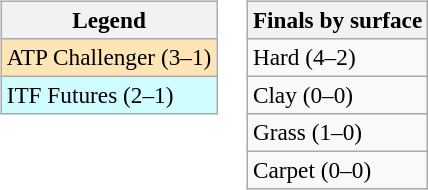<table>
<tr valign=top>
<td><br><table class=wikitable style=font-size:97%>
<tr>
<th>Legend</th>
</tr>
<tr bgcolor=moccasin>
<td>ATP Challenger (3–1)</td>
</tr>
<tr bgcolor=cffcff>
<td>ITF Futures (2–1)</td>
</tr>
</table>
</td>
<td><br><table class=wikitable style=font-size:97%>
<tr>
<th>Finals by surface</th>
</tr>
<tr>
<td>Hard (4–2)</td>
</tr>
<tr>
<td>Clay (0–0)</td>
</tr>
<tr>
<td>Grass (1–0)</td>
</tr>
<tr>
<td>Carpet (0–0)</td>
</tr>
</table>
</td>
</tr>
</table>
